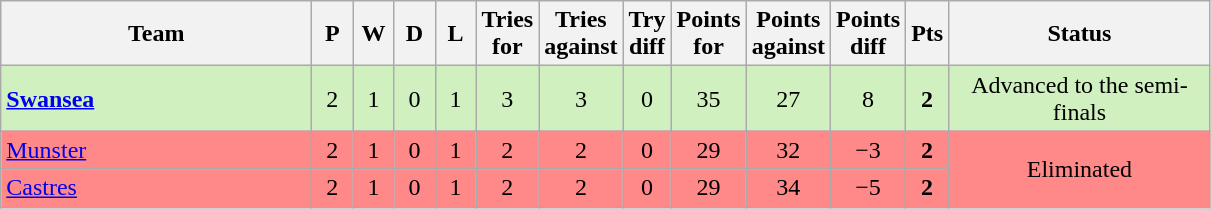<table class="wikitable" style="text-align: center;">
<tr>
<th width="200">Team</th>
<th width="20">P</th>
<th width="20">W</th>
<th width="20">D</th>
<th width="20">L</th>
<th width="20">Tries for</th>
<th width="20">Tries against</th>
<th width="20">Try diff</th>
<th width="20">Points for</th>
<th width="20">Points against</th>
<th width="25">Points diff</th>
<th width="20">Pts</th>
<th width="167">Status</th>
</tr>
<tr bgcolor="#D0F0C0">
<td align="left"> <strong><a href='#'>Swansea</a></strong></td>
<td>2</td>
<td>1</td>
<td>0</td>
<td>1</td>
<td>3</td>
<td>3</td>
<td>0</td>
<td>35</td>
<td>27</td>
<td>8</td>
<td><strong>2</strong></td>
<td>Advanced to the semi-finals</td>
</tr>
<tr bgcolor=#FF8888>
<td align="left"> <a href='#'>Munster</a></td>
<td>2</td>
<td>1</td>
<td>0</td>
<td>1</td>
<td>2</td>
<td>2</td>
<td>0</td>
<td>29</td>
<td>32</td>
<td>−3</td>
<td><strong>2</strong></td>
<td rowspan=2>Eliminated</td>
</tr>
<tr bgcolor=#FF8888>
<td align="left"> <a href='#'>Castres</a></td>
<td>2</td>
<td>1</td>
<td>0</td>
<td>1</td>
<td>2</td>
<td>2</td>
<td>0</td>
<td>29</td>
<td>34</td>
<td>−5</td>
<td><strong>2</strong></td>
</tr>
</table>
